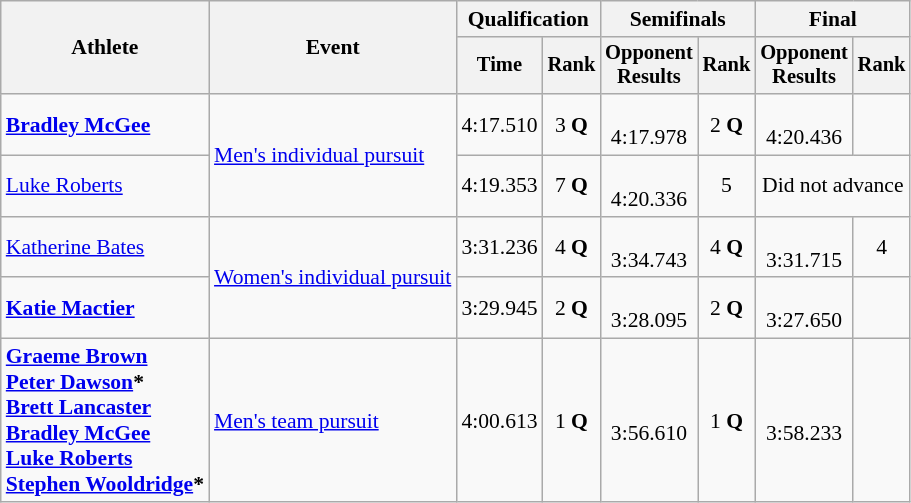<table class=wikitable style="font-size:90%">
<tr>
<th rowspan="2">Athlete</th>
<th rowspan="2">Event</th>
<th colspan="2">Qualification</th>
<th colspan="2">Semifinals</th>
<th colspan="2">Final</th>
</tr>
<tr style="font-size:95%">
<th>Time</th>
<th>Rank</th>
<th>Opponent<br>Results</th>
<th>Rank</th>
<th>Opponent<br>Results</th>
<th>Rank</th>
</tr>
<tr align=center>
<td align=left><strong><a href='#'>Bradley McGee</a></strong></td>
<td align=left rowspan=2><a href='#'>Men's individual pursuit</a></td>
<td>4:17.510</td>
<td>3 <strong>Q</strong></td>
<td><br>4:17.978</td>
<td>2 <strong>Q</strong></td>
<td><br>4:20.436</td>
<td></td>
</tr>
<tr align=center>
<td align=left><a href='#'>Luke Roberts</a></td>
<td>4:19.353</td>
<td>7 <strong>Q</strong></td>
<td><br>4:20.336</td>
<td>5</td>
<td colspan=2>Did not advance</td>
</tr>
<tr align=center>
<td align=left><a href='#'>Katherine Bates</a></td>
<td align=left rowspan=2><a href='#'>Women's individual pursuit</a></td>
<td>3:31.236</td>
<td>4 <strong>Q</strong></td>
<td><br>3:34.743</td>
<td>4 <strong>Q</strong></td>
<td><br>3:31.715</td>
<td>4</td>
</tr>
<tr align=center>
<td align=left><strong><a href='#'>Katie Mactier</a></strong></td>
<td>3:29.945</td>
<td>2 <strong>Q</strong></td>
<td><br>3:28.095</td>
<td>2 <strong>Q</strong></td>
<td><br>3:27.650</td>
<td></td>
</tr>
<tr align=center>
<td align=left><strong><a href='#'>Graeme Brown</a><br><a href='#'>Peter Dawson</a>*<br><a href='#'>Brett Lancaster</a><br><a href='#'>Bradley McGee</a><br><a href='#'>Luke Roberts</a><br><a href='#'>Stephen Wooldridge</a>*</strong></td>
<td align=left><a href='#'>Men's team pursuit</a></td>
<td>4:00.613</td>
<td>1 <strong>Q</strong></td>
<td><br>3:56.610</td>
<td>1 <strong>Q</strong></td>
<td><br>3:58.233</td>
<td></td>
</tr>
</table>
